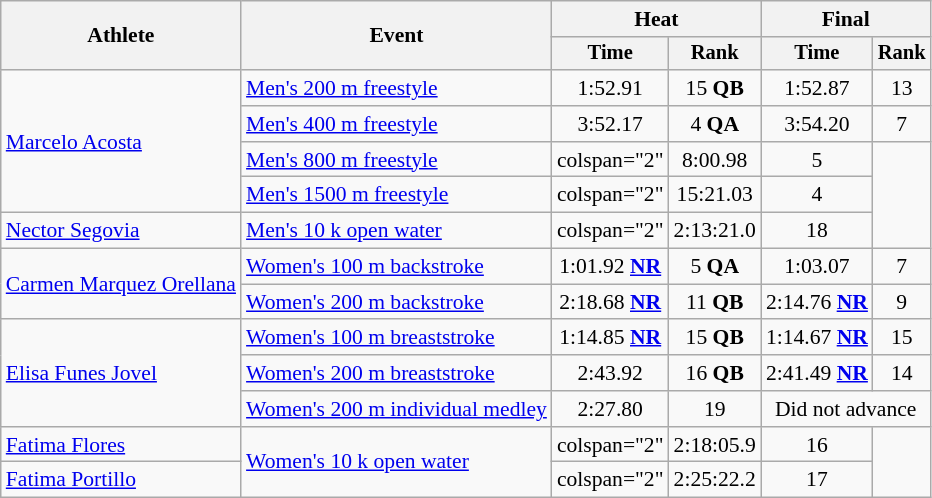<table class=wikitable style="font-size:90%">
<tr>
<th rowspan="2">Athlete</th>
<th rowspan="2">Event</th>
<th colspan="2">Heat</th>
<th colspan="2">Final</th>
</tr>
<tr style="font-size:95%">
<th>Time</th>
<th>Rank</th>
<th>Time</th>
<th>Rank</th>
</tr>
<tr align=center>
<td align=left rowspan="4"><a href='#'>Marcelo Acosta</a></td>
<td align=left><a href='#'>Men's 200 m freestyle</a></td>
<td>1:52.91</td>
<td>15 <strong>QB</strong></td>
<td>1:52.87</td>
<td>13</td>
</tr>
<tr align=center>
<td align=left><a href='#'>Men's 400 m freestyle</a></td>
<td>3:52.17</td>
<td>4 <strong>QA</strong></td>
<td>3:54.20</td>
<td>7</td>
</tr>
<tr align=center>
<td align=left><a href='#'>Men's 800 m freestyle</a></td>
<td>colspan="2" </td>
<td>8:00.98</td>
<td>5</td>
</tr>
<tr align=center>
<td align=left><a href='#'>Men's 1500 m freestyle</a></td>
<td>colspan="2" </td>
<td>15:21.03</td>
<td>4</td>
</tr>
<tr align=center>
<td align=left><a href='#'>Nector Segovia</a></td>
<td align=left><a href='#'>Men's 10 k open water</a></td>
<td>colspan="2" </td>
<td>2:13:21.0</td>
<td>18</td>
</tr>
<tr align=center>
<td align=left rowspan="2"><a href='#'>Carmen Marquez Orellana</a></td>
<td align=left><a href='#'>Women's 100 m backstroke</a></td>
<td>1:01.92 <strong><a href='#'>NR</a></strong></td>
<td>5 <strong>QA</strong></td>
<td>1:03.07</td>
<td>7</td>
</tr>
<tr align=center>
<td align=left><a href='#'>Women's 200 m backstroke</a></td>
<td>2:18.68 <strong><a href='#'>NR</a></strong></td>
<td>11 <strong>QB</strong></td>
<td>2:14.76 <strong><a href='#'>NR</a></strong></td>
<td>9</td>
</tr>
<tr align=center>
<td align=left rowspan="3"><a href='#'>Elisa Funes Jovel</a></td>
<td align=left><a href='#'>Women's 100 m breaststroke</a></td>
<td>1:14.85 <strong><a href='#'>NR</a></strong></td>
<td>15 <strong>QB</strong></td>
<td>1:14.67 <strong><a href='#'>NR</a></strong></td>
<td>15</td>
</tr>
<tr align=center>
<td align=left><a href='#'>Women's 200 m breaststroke</a></td>
<td>2:43.92</td>
<td>16 <strong>QB</strong></td>
<td>2:41.49 <strong><a href='#'>NR</a></strong></td>
<td>14</td>
</tr>
<tr align=center>
<td align=left><a href='#'>Women's 200 m individual medley</a></td>
<td>2:27.80</td>
<td>19</td>
<td colspan=2>Did not advance</td>
</tr>
<tr align=center>
<td align=left><a href='#'>Fatima Flores</a></td>
<td align=left rowspan=2><a href='#'>Women's 10 k open water</a></td>
<td>colspan="2" </td>
<td>2:18:05.9</td>
<td>16</td>
</tr>
<tr align=center>
<td align=left><a href='#'>Fatima Portillo</a></td>
<td>colspan="2" </td>
<td>2:25:22.2</td>
<td>17</td>
</tr>
</table>
